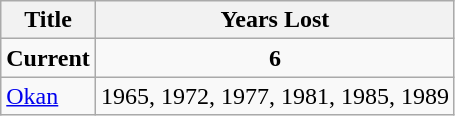<table class="wikitable">
<tr>
<th>Title</th>
<th>Years Lost</th>
</tr>
<tr>
<td align="center"><strong>Current</strong></td>
<td align="center"><strong>6</strong></td>
</tr>
<tr>
<td>  <a href='#'>Okan</a></td>
<td>1965, 1972, 1977, 1981, 1985, 1989</td>
</tr>
</table>
